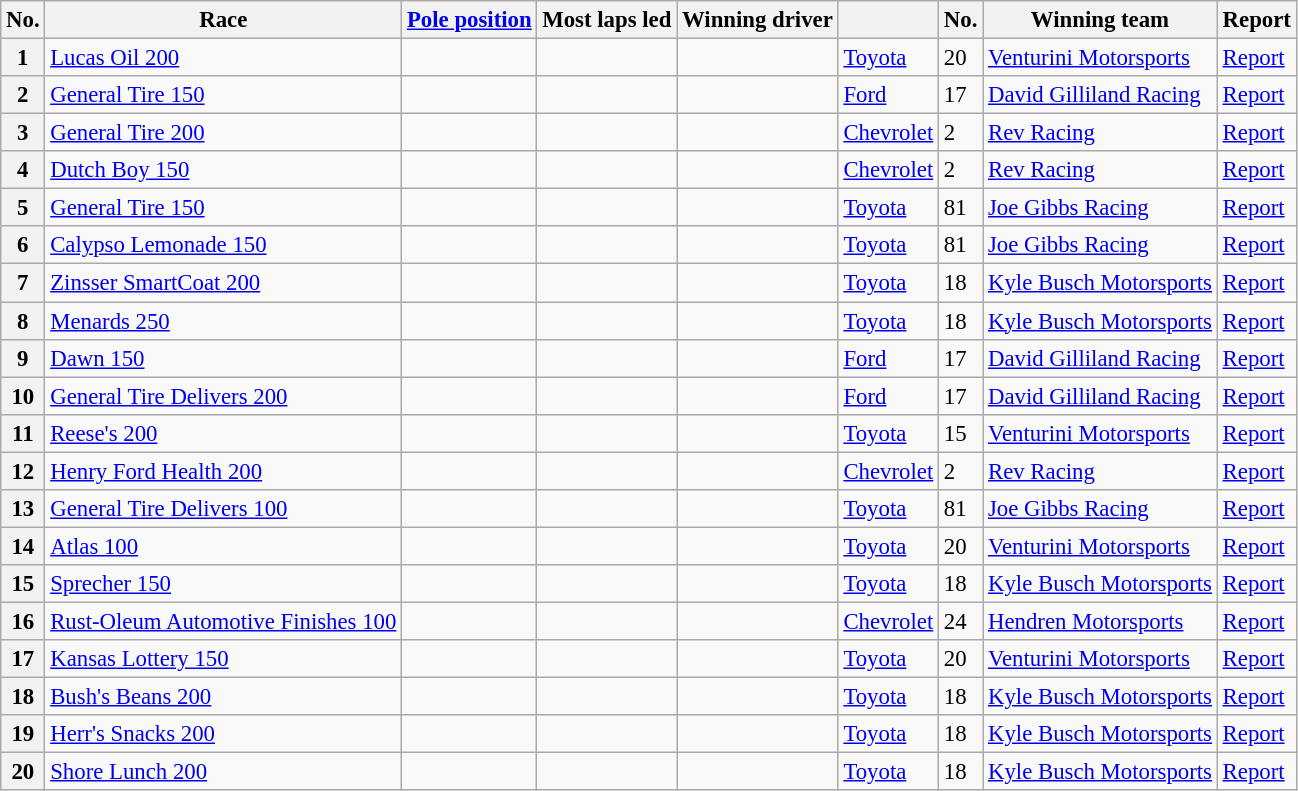<table class="wikitable" style="font-size:95%">
<tr>
<th>No.</th>
<th>Race</th>
<th><a href='#'>Pole position</a></th>
<th>Most laps led</th>
<th>Winning driver</th>
<th></th>
<th>No.</th>
<th>Winning team</th>
<th>Report</th>
</tr>
<tr>
<th>1</th>
<td><a href='#'>Lucas Oil 200</a></td>
<td></td>
<td></td>
<td></td>
<td><a href='#'>Toyota</a></td>
<td>20</td>
<td><a href='#'>Venturini Motorsports</a></td>
<td><a href='#'>Report</a></td>
</tr>
<tr>
<th>2</th>
<td><a href='#'>General Tire 150</a></td>
<td></td>
<td></td>
<td></td>
<td><a href='#'>Ford</a></td>
<td>17</td>
<td><a href='#'>David Gilliland Racing</a></td>
<td><a href='#'>Report</a></td>
</tr>
<tr>
<th>3</th>
<td><a href='#'>General Tire 200</a></td>
<td></td>
<td></td>
<td></td>
<td><a href='#'>Chevrolet</a></td>
<td>2</td>
<td><a href='#'>Rev Racing</a></td>
<td><a href='#'>Report</a></td>
</tr>
<tr>
<th>4</th>
<td><a href='#'>Dutch Boy 150</a></td>
<td></td>
<td></td>
<td></td>
<td><a href='#'>Chevrolet</a></td>
<td>2</td>
<td><a href='#'>Rev Racing</a></td>
<td><a href='#'>Report</a></td>
</tr>
<tr>
<th>5</th>
<td><a href='#'>General Tire 150</a></td>
<td></td>
<td></td>
<td></td>
<td><a href='#'>Toyota</a></td>
<td>81</td>
<td><a href='#'>Joe Gibbs Racing</a></td>
<td><a href='#'>Report</a></td>
</tr>
<tr>
<th>6</th>
<td><a href='#'>Calypso Lemonade 150</a></td>
<td></td>
<td></td>
<td></td>
<td><a href='#'>Toyota</a></td>
<td>81</td>
<td><a href='#'>Joe Gibbs Racing</a></td>
<td><a href='#'>Report</a></td>
</tr>
<tr>
<th>7</th>
<td><a href='#'>Zinsser SmartCoat 200</a></td>
<td></td>
<td></td>
<td></td>
<td><a href='#'>Toyota</a></td>
<td>18</td>
<td><a href='#'>Kyle Busch Motorsports</a></td>
<td><a href='#'>Report</a></td>
</tr>
<tr>
<th>8</th>
<td><a href='#'>Menards 250</a></td>
<td></td>
<td></td>
<td></td>
<td><a href='#'>Toyota</a></td>
<td>18</td>
<td><a href='#'>Kyle Busch Motorsports</a></td>
<td><a href='#'>Report</a></td>
</tr>
<tr>
<th>9</th>
<td><a href='#'>Dawn 150</a></td>
<td></td>
<td></td>
<td></td>
<td><a href='#'>Ford</a></td>
<td>17</td>
<td><a href='#'>David Gilliland Racing</a></td>
<td><a href='#'>Report</a></td>
</tr>
<tr>
<th>10</th>
<td><a href='#'>General Tire Delivers 200</a></td>
<td></td>
<td></td>
<td></td>
<td><a href='#'>Ford</a></td>
<td>17</td>
<td><a href='#'>David Gilliland Racing</a></td>
<td><a href='#'>Report</a></td>
</tr>
<tr>
<th>11</th>
<td><a href='#'>Reese's 200</a></td>
<td></td>
<td></td>
<td></td>
<td><a href='#'>Toyota</a></td>
<td>15</td>
<td><a href='#'>Venturini Motorsports</a></td>
<td><a href='#'>Report</a></td>
</tr>
<tr>
<th>12</th>
<td><a href='#'>Henry Ford Health 200</a></td>
<td></td>
<td></td>
<td></td>
<td><a href='#'>Chevrolet</a></td>
<td>2</td>
<td><a href='#'>Rev Racing</a></td>
<td><a href='#'>Report</a></td>
</tr>
<tr>
<th>13</th>
<td><a href='#'>General Tire Delivers 100</a></td>
<td></td>
<td></td>
<td></td>
<td><a href='#'>Toyota</a></td>
<td>81</td>
<td><a href='#'>Joe Gibbs Racing</a></td>
<td><a href='#'>Report</a></td>
</tr>
<tr>
<th>14</th>
<td><a href='#'>Atlas 100</a></td>
<td></td>
<td></td>
<td></td>
<td><a href='#'>Toyota</a></td>
<td>20</td>
<td><a href='#'>Venturini Motorsports</a></td>
<td><a href='#'>Report</a></td>
</tr>
<tr>
<th>15</th>
<td><a href='#'>Sprecher 150</a></td>
<td></td>
<td></td>
<td></td>
<td><a href='#'>Toyota</a></td>
<td>18</td>
<td><a href='#'>Kyle Busch Motorsports</a></td>
<td><a href='#'>Report</a></td>
</tr>
<tr>
<th>16</th>
<td><a href='#'>Rust-Oleum Automotive Finishes 100</a></td>
<td></td>
<td></td>
<td></td>
<td><a href='#'>Chevrolet</a></td>
<td>24</td>
<td><a href='#'>Hendren Motorsports</a></td>
<td><a href='#'>Report</a></td>
</tr>
<tr>
<th>17</th>
<td><a href='#'>Kansas Lottery 150</a></td>
<td></td>
<td></td>
<td></td>
<td><a href='#'>Toyota</a></td>
<td>20</td>
<td><a href='#'>Venturini Motorsports</a></td>
<td><a href='#'>Report</a></td>
</tr>
<tr>
<th>18</th>
<td><a href='#'>Bush's Beans 200</a></td>
<td></td>
<td></td>
<td></td>
<td><a href='#'>Toyota</a></td>
<td>18</td>
<td><a href='#'>Kyle Busch Motorsports</a></td>
<td><a href='#'>Report</a></td>
</tr>
<tr>
<th>19</th>
<td><a href='#'>Herr's Snacks 200</a></td>
<td></td>
<td></td>
<td></td>
<td><a href='#'>Toyota</a></td>
<td>18</td>
<td><a href='#'>Kyle Busch Motorsports</a></td>
<td><a href='#'>Report</a></td>
</tr>
<tr>
<th>20</th>
<td><a href='#'>Shore Lunch 200</a></td>
<td></td>
<td></td>
<td></td>
<td><a href='#'>Toyota</a></td>
<td>18</td>
<td><a href='#'>Kyle Busch Motorsports</a></td>
<td><a href='#'>Report</a></td>
</tr>
</table>
